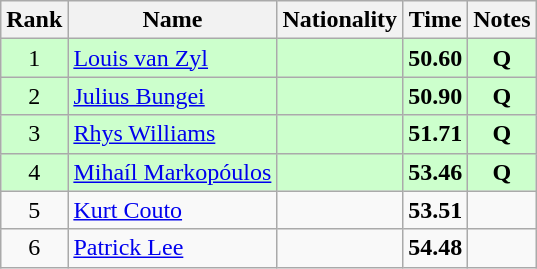<table class="wikitable sortable" style="text-align:center">
<tr>
<th>Rank</th>
<th>Name</th>
<th>Nationality</th>
<th>Time</th>
<th>Notes</th>
</tr>
<tr bgcolor=ccffcc>
<td>1</td>
<td align=left><a href='#'>Louis van Zyl</a></td>
<td align=left></td>
<td><strong>50.60</strong></td>
<td><strong>Q</strong></td>
</tr>
<tr bgcolor=ccffcc>
<td>2</td>
<td align=left><a href='#'>Julius Bungei</a></td>
<td align=left></td>
<td><strong>50.90</strong></td>
<td><strong>Q</strong></td>
</tr>
<tr bgcolor=ccffcc>
<td>3</td>
<td align=left><a href='#'>Rhys Williams</a></td>
<td align=left></td>
<td><strong>51.71</strong></td>
<td><strong>Q</strong></td>
</tr>
<tr bgcolor=ccffcc>
<td>4</td>
<td align=left><a href='#'>Mihaíl Markopóulos</a></td>
<td align=left></td>
<td><strong>53.46</strong></td>
<td><strong>Q</strong></td>
</tr>
<tr>
<td>5</td>
<td align=left><a href='#'>Kurt Couto</a></td>
<td align=left></td>
<td><strong>53.51</strong></td>
<td></td>
</tr>
<tr>
<td>6</td>
<td align=left><a href='#'>Patrick Lee</a></td>
<td align=left></td>
<td><strong>54.48</strong></td>
<td></td>
</tr>
</table>
